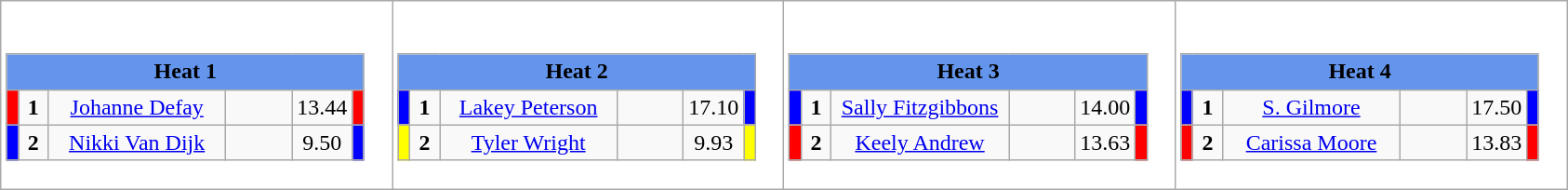<table class="wikitable" style="background:#fff;">
<tr>
<td><div><br><table class="wikitable">
<tr>
<td colspan="6"  style="text-align:center; background:#6495ed;"><strong>Heat 1</strong></td>
</tr>
<tr>
<td style="width:01px; background: #f00;"></td>
<td style="width:14px; text-align:center;"><strong>1</strong></td>
<td style="width:120px; text-align:center;"><a href='#'>Johanne Defay</a></td>
<td style="width:40px; text-align:center;"></td>
<td style="width:20px; text-align:center;">13.44</td>
<td style="width:01px; background: #f00;"></td>
</tr>
<tr>
<td style="width:01px; background: #00f;"></td>
<td style="width:14px; text-align:center;"><strong>2</strong></td>
<td style="width:120px; text-align:center;"><a href='#'>Nikki Van Dijk</a></td>
<td style="width:40px; text-align:center;"></td>
<td style="width:20px; text-align:center;">9.50</td>
<td style="width:01px; background: #00f;"></td>
</tr>
</table>
</div></td>
<td><div><br><table class="wikitable">
<tr>
<td colspan="6"  style="text-align:center; background:#6495ed;"><strong>Heat 2</strong></td>
</tr>
<tr>
<td style="width:01px; background: #00f;"></td>
<td style="width:14px; text-align:center;"><strong>1</strong></td>
<td style="width:120px; text-align:center;"><a href='#'>Lakey Peterson</a></td>
<td style="width:40px; text-align:center;"></td>
<td style="width:20px; text-align:center;">17.10</td>
<td style="width:01px; background: #00f;"></td>
</tr>
<tr>
<td style="width:01px; background: #ff0;"></td>
<td style="width:14px; text-align:center;"><strong>2</strong></td>
<td style="width:120px; text-align:center;"><a href='#'>Tyler Wright</a></td>
<td style="width:40px; text-align:center;"></td>
<td style="width:20px; text-align:center;">9.93</td>
<td style="width:01px; background: #ff0;"></td>
</tr>
</table>
</div></td>
<td><div><br><table class="wikitable">
<tr>
<td colspan="6"  style="text-align:center; background:#6495ed;"><strong>Heat 3</strong></td>
</tr>
<tr>
<td style="width:01px; background: #00f;"></td>
<td style="width:14px; text-align:center;"><strong>1</strong></td>
<td style="width:120px; text-align:center;"><a href='#'>Sally Fitzgibbons</a></td>
<td style="width:40px; text-align:center;"></td>
<td style="width:20px; text-align:center;">14.00</td>
<td style="width:01px; background: #00f;"></td>
</tr>
<tr>
<td style="width:01px; background: #f00;"></td>
<td style="width:14px; text-align:center;"><strong>2</strong></td>
<td style="width:120px; text-align:center;"><a href='#'>Keely Andrew</a></td>
<td style="width:40px; text-align:center;"></td>
<td style="width:20px; text-align:center;">13.63</td>
<td style="width:01px; background: #f00;"></td>
</tr>
</table>
</div></td>
<td><div><br><table class="wikitable">
<tr>
<td colspan="6"  style="text-align:center; background:#6495ed;"><strong>Heat 4</strong></td>
</tr>
<tr>
<td style="width:01px; background: #00f;"></td>
<td style="width:14px; text-align:center;"><strong>1</strong></td>
<td style="width:120px; text-align:center;"><a href='#'>S. Gilmore</a></td>
<td style="width:40px; text-align:center;"></td>
<td style="width:20px; text-align:center;">17.50</td>
<td style="width:01px; background: #00f;"></td>
</tr>
<tr>
<td style="width:01px; background: #f00;"></td>
<td style="width:14px; text-align:center;"><strong>2</strong></td>
<td style="width:120px; text-align:center;"><a href='#'>Carissa Moore</a></td>
<td style="width:40px; text-align:center;"></td>
<td style="width:20px; text-align:center;">13.83</td>
<td style="width:01px; background: #f00;"></td>
</tr>
</table>
</div></td>
</tr>
</table>
